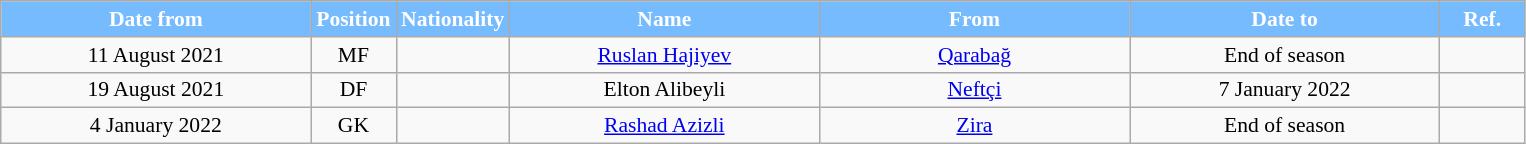<table class="wikitable" style="text-align:center; font-size:90%; ">
<tr>
<th style="background:#77BBFF; color:#FFFFFF; width:200px;">Date from</th>
<th style="background:#77BBFF; color:#FFFFFF; width:50px;">Position</th>
<th style="background:#77BBFF; color:#FFFFFF; width:50px;">Nationality</th>
<th style="background:#77BBFF; color:#FFFFFF; width:200px;">Name</th>
<th style="background:#77BBFF; color:#FFFFFF; width:200px;">From</th>
<th style="background:#77BBFF; color:#FFFFFF; width:200px;">Date to</th>
<th style="background:#77BBFF; color:#FFFFFF; width:50px;">Ref.</th>
</tr>
<tr>
<td>11 August 2021</td>
<td>MF</td>
<td></td>
<td><a href='#'>Ruslan Hajiyev</a></td>
<td><a href='#'>Qarabağ</a></td>
<td>End of season</td>
<td></td>
</tr>
<tr>
<td>19 August 2021</td>
<td>DF</td>
<td></td>
<td>Elton Alibeyli</td>
<td><a href='#'>Neftçi</a></td>
<td>7 January 2022</td>
<td></td>
</tr>
<tr>
<td>4 January 2022</td>
<td>GK</td>
<td></td>
<td><a href='#'>Rashad Azizli</a></td>
<td><a href='#'>Zira</a></td>
<td>End of season</td>
<td></td>
</tr>
</table>
